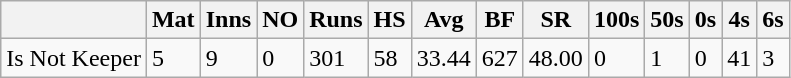<table class="wikitable">
<tr>
<th></th>
<th>Mat</th>
<th>Inns</th>
<th>NO</th>
<th>Runs</th>
<th>HS</th>
<th>Avg</th>
<th>BF</th>
<th>SR</th>
<th>100s</th>
<th>50s</th>
<th>0s</th>
<th>4s</th>
<th>6s</th>
</tr>
<tr>
<td>Is Not Keeper</td>
<td>5</td>
<td>9</td>
<td>0</td>
<td>301</td>
<td>58</td>
<td>33.44</td>
<td>627</td>
<td>48.00</td>
<td>0</td>
<td>1</td>
<td>0</td>
<td>41</td>
<td>3</td>
</tr>
</table>
